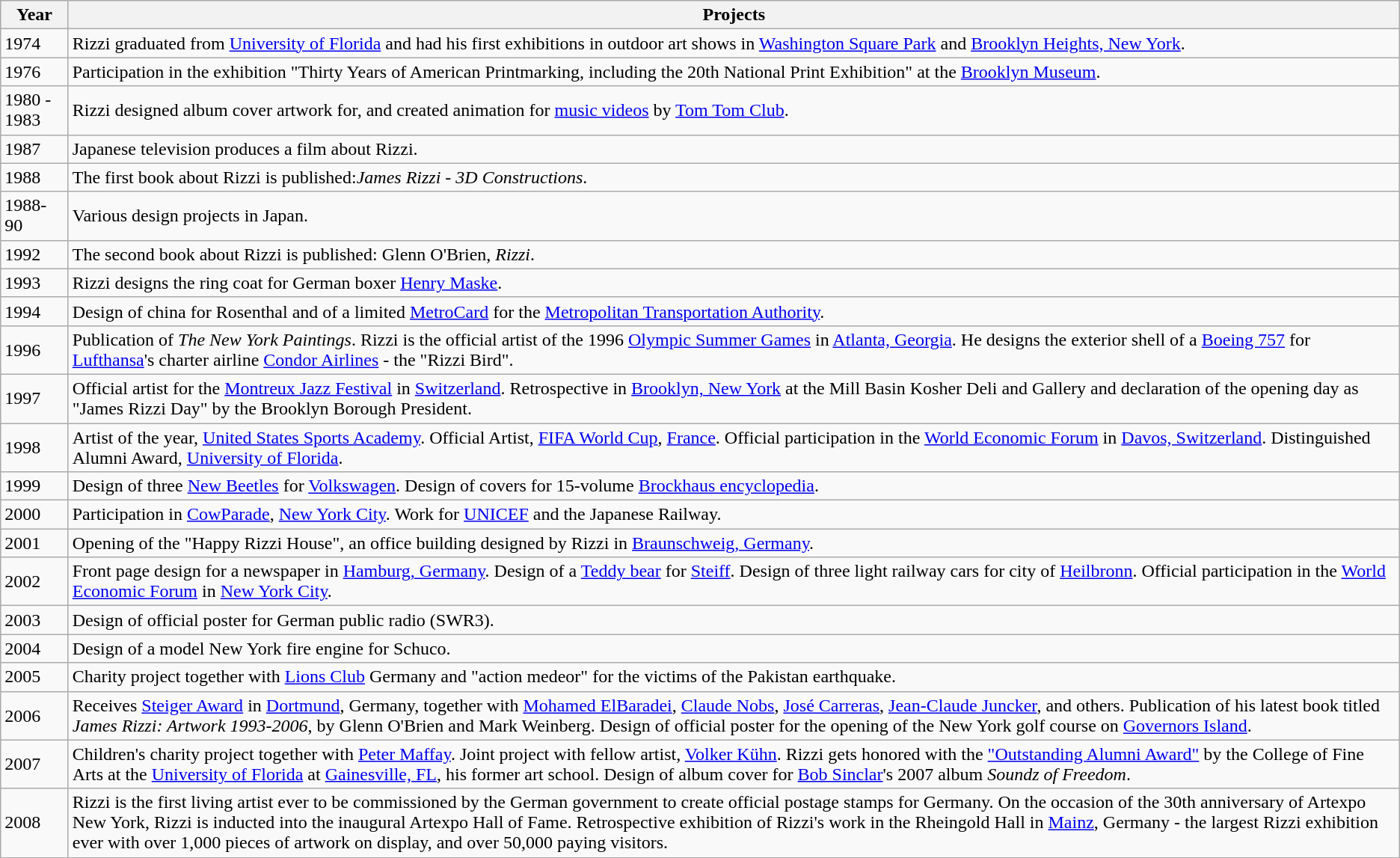<table class="wikitable">
<tr>
<th>Year</th>
<th>Projects</th>
</tr>
<tr>
<td>1974</td>
<td>Rizzi graduated from <a href='#'>University of Florida</a> and had his first exhibitions in outdoor art shows in <a href='#'>Washington Square Park</a> and <a href='#'>Brooklyn Heights, New York</a>.</td>
</tr>
<tr>
<td>1976</td>
<td>Participation in the exhibition "Thirty Years of American Printmarking, including the 20th National Print Exhibition" at the <a href='#'>Brooklyn Museum</a>.</td>
</tr>
<tr>
<td>1980 - 1983</td>
<td>Rizzi designed album cover artwork for, and created animation for <a href='#'>music videos</a> by <a href='#'>Tom Tom Club</a>.</td>
</tr>
<tr>
<td>1987</td>
<td>Japanese television produces a film about Rizzi.</td>
</tr>
<tr>
<td>1988</td>
<td>The first book about Rizzi is published:<em>James Rizzi - 3D Constructions</em>.</td>
</tr>
<tr>
<td>1988-90</td>
<td>Various design projects in Japan.</td>
</tr>
<tr>
<td>1992</td>
<td>The second book about Rizzi is published: Glenn O'Brien, <em>Rizzi</em>.</td>
</tr>
<tr>
<td>1993</td>
<td>Rizzi designs the ring coat for German boxer <a href='#'>Henry Maske</a>.</td>
</tr>
<tr>
<td>1994</td>
<td>Design of china for Rosenthal and of a limited <a href='#'>MetroCard</a> for the <a href='#'>Metropolitan Transportation Authority</a>.</td>
</tr>
<tr>
<td>1996</td>
<td>Publication of <em>The New York Paintings</em>. Rizzi is the official artist of the 1996 <a href='#'>Olympic Summer Games</a> in <a href='#'>Atlanta, Georgia</a>. He designs the exterior shell of a <a href='#'>Boeing 757</a> for <a href='#'>Lufthansa</a>'s charter airline <a href='#'>Condor Airlines</a> - the "Rizzi Bird".</td>
</tr>
<tr>
<td>1997</td>
<td>Official artist for the <a href='#'>Montreux Jazz Festival</a> in <a href='#'>Switzerland</a>. Retrospective in <a href='#'>Brooklyn, New York</a> at the  Mill Basin Kosher Deli and Gallery  and declaration of the opening day as "James Rizzi Day" by the Brooklyn Borough President.</td>
</tr>
<tr>
<td>1998</td>
<td>Artist of the year, <a href='#'>United States Sports Academy</a>. Official Artist, <a href='#'>FIFA World Cup</a>, <a href='#'>France</a>. Official participation in the <a href='#'>World Economic Forum</a> in <a href='#'>Davos, Switzerland</a>. Distinguished Alumni Award, <a href='#'>University of Florida</a>.</td>
</tr>
<tr>
<td>1999</td>
<td>Design of three <a href='#'>New Beetles</a> for <a href='#'>Volkswagen</a>. Design of covers for 15-volume <a href='#'>Brockhaus encyclopedia</a>.</td>
</tr>
<tr>
<td>2000</td>
<td>Participation in <a href='#'>CowParade</a>, <a href='#'>New York City</a>. Work for <a href='#'>UNICEF</a> and the Japanese Railway.</td>
</tr>
<tr>
<td>2001</td>
<td>Opening of the "Happy Rizzi House", an office building designed by Rizzi in <a href='#'>Braunschweig, Germany</a>.</td>
</tr>
<tr>
<td>2002</td>
<td>Front page design for a newspaper in <a href='#'>Hamburg, Germany</a>. Design of a <a href='#'>Teddy bear</a> for <a href='#'>Steiff</a>. Design of three light railway cars for city of <a href='#'>Heilbronn</a>. Official participation in the <a href='#'>World Economic Forum</a> in <a href='#'>New York City</a>.</td>
</tr>
<tr>
<td>2003</td>
<td>Design of official poster for German public radio (SWR3).</td>
</tr>
<tr>
<td>2004</td>
<td>Design of a model New York fire engine for Schuco.</td>
</tr>
<tr>
<td>2005</td>
<td>Charity project together with <a href='#'>Lions Club</a> Germany and "action medeor" for the victims of the Pakistan earthquake.</td>
</tr>
<tr>
<td>2006</td>
<td>Receives <a href='#'>Steiger Award</a> in <a href='#'>Dortmund</a>, Germany, together with <a href='#'>Mohamed ElBaradei</a>, <a href='#'>Claude Nobs</a>, <a href='#'>José Carreras</a>, <a href='#'>Jean-Claude Juncker</a>, and others. Publication of his latest book titled <em>James Rizzi: Artwork 1993-2006</em>, by Glenn O'Brien and Mark Weinberg. Design of official poster for the opening of the New York golf course on <a href='#'>Governors Island</a>.</td>
</tr>
<tr>
<td>2007</td>
<td>Children's charity project together with <a href='#'>Peter Maffay</a>. Joint project with fellow artist, <a href='#'>Volker Kühn</a>. Rizzi gets honored with the <a href='#'>"Outstanding Alumni Award"</a> by the College of Fine Arts at the <a href='#'>University of Florida</a> at <a href='#'>Gainesville, FL</a>, his former art school. Design of album cover for <a href='#'>Bob Sinclar</a>'s 2007 album <em>Soundz of Freedom</em>.</td>
</tr>
<tr>
<td>2008</td>
<td>Rizzi is the first living artist ever to be commissioned by the German government to create official postage stamps for Germany. On the occasion of the 30th anniversary of Artexpo New York, Rizzi is inducted into the inaugural Artexpo Hall of Fame. Retrospective exhibition of Rizzi's work in the Rheingold Hall in <a href='#'>Mainz</a>, Germany - the largest Rizzi exhibition ever with over 1,000 pieces of artwork on display, and over 50,000 paying visitors.</td>
</tr>
</table>
